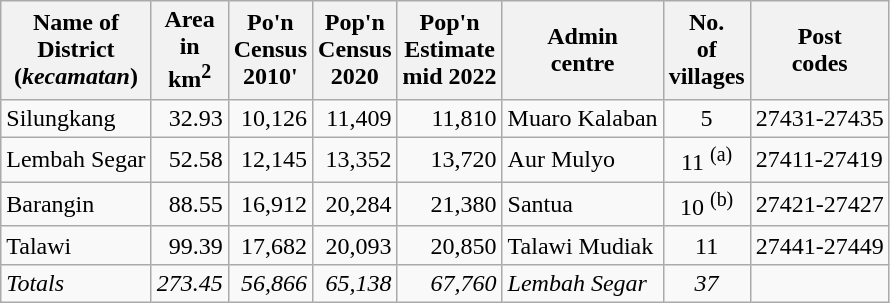<table class="sortable wikitable">
<tr>
<th>Name of<br>District<br>(<em>kecamatan</em>)</th>
<th>Area <br> in <br>km<sup>2</sup></th>
<th>Po'n<br>Census<br>2010'</th>
<th>Pop'n<br>Census<br>2020</th>
<th>Pop'n<br>Estimate<br>mid 2022</th>
<th>Admin<br>centre</th>
<th>No.<br>of<br>villages</th>
<th>Post<br>codes</th>
</tr>
<tr>
<td>Silungkang</td>
<td align="right">32.93</td>
<td align="right">10,126</td>
<td align="right">11,409</td>
<td align="right">11,810</td>
<td>Muaro Kalaban</td>
<td align="center">5</td>
<td>27431-27435</td>
</tr>
<tr>
<td>Lembah Segar</td>
<td align="right">52.58</td>
<td align="right">12,145</td>
<td align="right">13,352</td>
<td align="right">13,720</td>
<td>Aur Mulyo</td>
<td align="center">11 <sup>(a)</sup></td>
<td>27411-27419</td>
</tr>
<tr>
<td>Barangin</td>
<td align="right">88.55</td>
<td align="right">16,912</td>
<td align="right">20,284</td>
<td align="right">21,380</td>
<td>Santua</td>
<td align="center">10 <sup>(b)</sup></td>
<td>27421-27427</td>
</tr>
<tr>
<td>Talawi</td>
<td align="right">99.39</td>
<td align="right">17,682</td>
<td align="right">20,093</td>
<td align="right">20,850</td>
<td>Talawi Mudiak</td>
<td align="center">11</td>
<td>27441-27449</td>
</tr>
<tr>
<td><em>Totals</em></td>
<td align="right"><em>273.45</em></td>
<td align="right"><em>56,866</em></td>
<td align="right"><em>65,138</em></td>
<td align="right"><em>67,760</em></td>
<td><em>Lembah Segar</em></td>
<td align="center"><em>37</em></td>
<td></td>
</tr>
</table>
